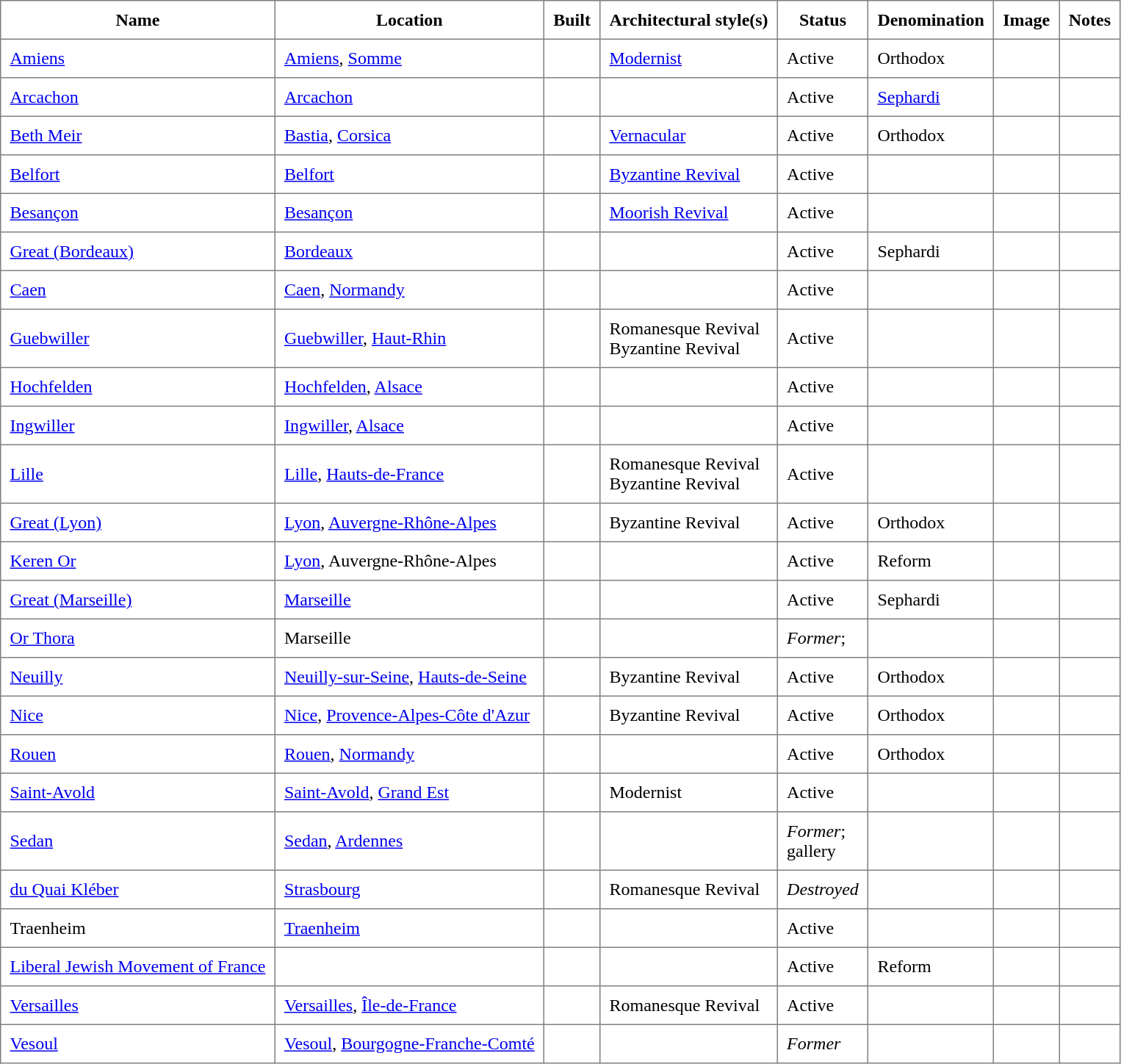<table class="toccolours" border="1" cellpadding="8" style="border-collapse: collapse;" class="wikitable sortable">
<tr>
<th>Name</th>
<th>Location</th>
<th>Built</th>
<th>Architectural style(s)</th>
<th>Status</th>
<th>Denomination</th>
<th>Image</th>
<th>Notes</th>
</tr>
<tr>
<td><a href='#'>Amiens</a></td>
<td><a href='#'>Amiens</a>, <a href='#'>Somme</a></td>
<td align=center></td>
<td><a href='#'>Modernist</a></td>
<td>Active</td>
<td>Orthodox</td>
<td></td>
<td></td>
</tr>
<tr>
<td><a href='#'>Arcachon</a></td>
<td><a href='#'>Arcachon</a></td>
<td align=center></td>
<td></td>
<td>Active</td>
<td><a href='#'>Sephardi</a></td>
<td></td>
<td></td>
</tr>
<tr>
<td><a href='#'>Beth Meir</a></td>
<td><a href='#'>Bastia</a>, <a href='#'>Corsica</a></td>
<td align=center></td>
<td><a href='#'>Vernacular</a></td>
<td>Active</td>
<td>Orthodox</td>
<td></td>
<td></td>
</tr>
<tr>
<td><a href='#'>Belfort</a></td>
<td><a href='#'>Belfort</a></td>
<td align=center></td>
<td><a href='#'>Byzantine Revival</a></td>
<td>Active</td>
<td></td>
<td></td>
<td></td>
</tr>
<tr>
<td><a href='#'>Besançon</a></td>
<td><a href='#'>Besançon</a></td>
<td align=center></td>
<td><a href='#'>Moorish Revival</a></td>
<td>Active</td>
<td></td>
<td></td>
<td></td>
</tr>
<tr>
<td><a href='#'>Great (Bordeaux)</a></td>
<td><a href='#'>Bordeaux</a></td>
<td align=center></td>
<td></td>
<td>Active</td>
<td>Sephardi</td>
<td></td>
<td></td>
</tr>
<tr>
<td><a href='#'>Caen</a></td>
<td><a href='#'>Caen</a>, <a href='#'>Normandy</a></td>
<td align=center></td>
<td></td>
<td>Active</td>
<td></td>
<td></td>
<td></td>
</tr>
<tr>
<td><a href='#'>Guebwiller</a></td>
<td><a href='#'>Guebwiller</a>, <a href='#'>Haut-Rhin</a></td>
<td align=center></td>
<td>Romanesque Revival<br>Byzantine Revival</td>
<td>Active</td>
<td></td>
<td></td>
<td></td>
</tr>
<tr>
<td><a href='#'>Hochfelden</a></td>
<td><a href='#'>Hochfelden</a>, <a href='#'>Alsace</a></td>
<td align=center></td>
<td></td>
<td>Active</td>
<td></td>
<td></td>
<td></td>
</tr>
<tr>
<td><a href='#'>Ingwiller</a></td>
<td><a href='#'>Ingwiller</a>, <a href='#'>Alsace</a></td>
<td align=center></td>
<td></td>
<td>Active</td>
<td></td>
<td></td>
<td></td>
</tr>
<tr>
<td><a href='#'>Lille</a></td>
<td><a href='#'>Lille</a>, <a href='#'>Hauts-de-France</a></td>
<td align=center></td>
<td>Romanesque Revival<br>Byzantine Revival</td>
<td>Active</td>
<td></td>
<td></td>
<td></td>
</tr>
<tr>
<td><a href='#'>Great (Lyon)</a></td>
<td><a href='#'>Lyon</a>, <a href='#'>Auvergne-Rhône-Alpes</a></td>
<td align=center></td>
<td>Byzantine Revival</td>
<td>Active</td>
<td>Orthodox</td>
<td></td>
<td></td>
</tr>
<tr>
<td><a href='#'>Keren Or</a></td>
<td><a href='#'>Lyon</a>, Auvergne-Rhône-Alpes</td>
<td align=center></td>
<td></td>
<td>Active</td>
<td>Reform</td>
<td></td>
<td></td>
</tr>
<tr>
<td><a href='#'>Great (Marseille)</a></td>
<td><a href='#'>Marseille</a></td>
<td align=center></td>
<td></td>
<td>Active</td>
<td>Sephardi</td>
<td></td>
<td></td>
</tr>
<tr>
<td><a href='#'>Or Thora</a><br></td>
<td>Marseille</td>
<td align=center></td>
<td></td>
<td><em>Former</em>;<br></td>
<td></td>
<td></td>
<td></td>
</tr>
<tr>
<td><a href='#'>Neuilly</a></td>
<td><a href='#'>Neuilly-sur-Seine</a>, <a href='#'>Hauts-de-Seine</a></td>
<td align=center></td>
<td>Byzantine Revival</td>
<td>Active</td>
<td>Orthodox</td>
<td></td>
<td></td>
</tr>
<tr>
<td><a href='#'>Nice</a></td>
<td><a href='#'>Nice</a>, <a href='#'>Provence-Alpes-Côte d'Azur</a></td>
<td align=center></td>
<td>Byzantine Revival</td>
<td>Active</td>
<td>Orthodox</td>
<td></td>
<td></td>
</tr>
<tr>
<td><a href='#'>Rouen</a></td>
<td><a href='#'>Rouen</a>, <a href='#'>Normandy</a></td>
<td align=center></td>
<td></td>
<td>Active</td>
<td>Orthodox</td>
<td></td>
<td></td>
</tr>
<tr>
<td><a href='#'>Saint-Avold</a></td>
<td><a href='#'>Saint-Avold</a>, <a href='#'>Grand Est</a></td>
<td align=center></td>
<td>Modernist</td>
<td>Active</td>
<td></td>
<td></td>
<td></td>
</tr>
<tr>
<td><a href='#'>Sedan</a></td>
<td><a href='#'>Sedan</a>, <a href='#'>Ardennes</a></td>
<td align=center></td>
<td></td>
<td><em>Former</em>;<br>gallery</td>
<td></td>
<td></td>
<td></td>
</tr>
<tr>
<td><a href='#'>du Quai Kléber</a></td>
<td><a href='#'>Strasbourg</a></td>
<td align=center></td>
<td>Romanesque Revival</td>
<td><em>Destroyed</em></td>
<td></td>
<td></td>
<td></td>
</tr>
<tr>
<td>Traenheim</td>
<td><a href='#'>Traenheim</a></td>
<td align=center></td>
<td></td>
<td>Active</td>
<td></td>
<td></td>
<td></td>
</tr>
<tr>
<td><a href='#'>Liberal Jewish Movement of France</a></td>
<td></td>
<td align=center></td>
<td></td>
<td>Active</td>
<td>Reform</td>
<td></td>
<td></td>
</tr>
<tr>
<td><a href='#'>Versailles</a></td>
<td><a href='#'>Versailles</a>, <a href='#'>Île-de-France</a></td>
<td align=center></td>
<td>Romanesque Revival</td>
<td>Active</td>
<td></td>
<td></td>
<td></td>
</tr>
<tr>
<td><a href='#'>Vesoul</a></td>
<td><a href='#'>Vesoul</a>, <a href='#'>Bourgogne-Franche-Comté</a></td>
<td align=center></td>
<td></td>
<td><em>Former</em></td>
<td></td>
<td></td>
<td></td>
</tr>
</table>
